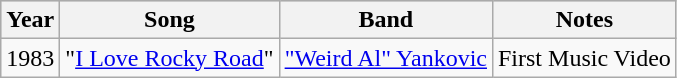<table class="wikitable">
<tr style="background:#ccc; text-align:center;">
<th>Year</th>
<th>Song</th>
<th>Band</th>
<th>Notes</th>
</tr>
<tr>
<td>1983</td>
<td>"<a href='#'>I Love Rocky Road</a>"</td>
<td><a href='#'>"Weird Al" Yankovic</a></td>
<td>First Music Video</td>
</tr>
</table>
